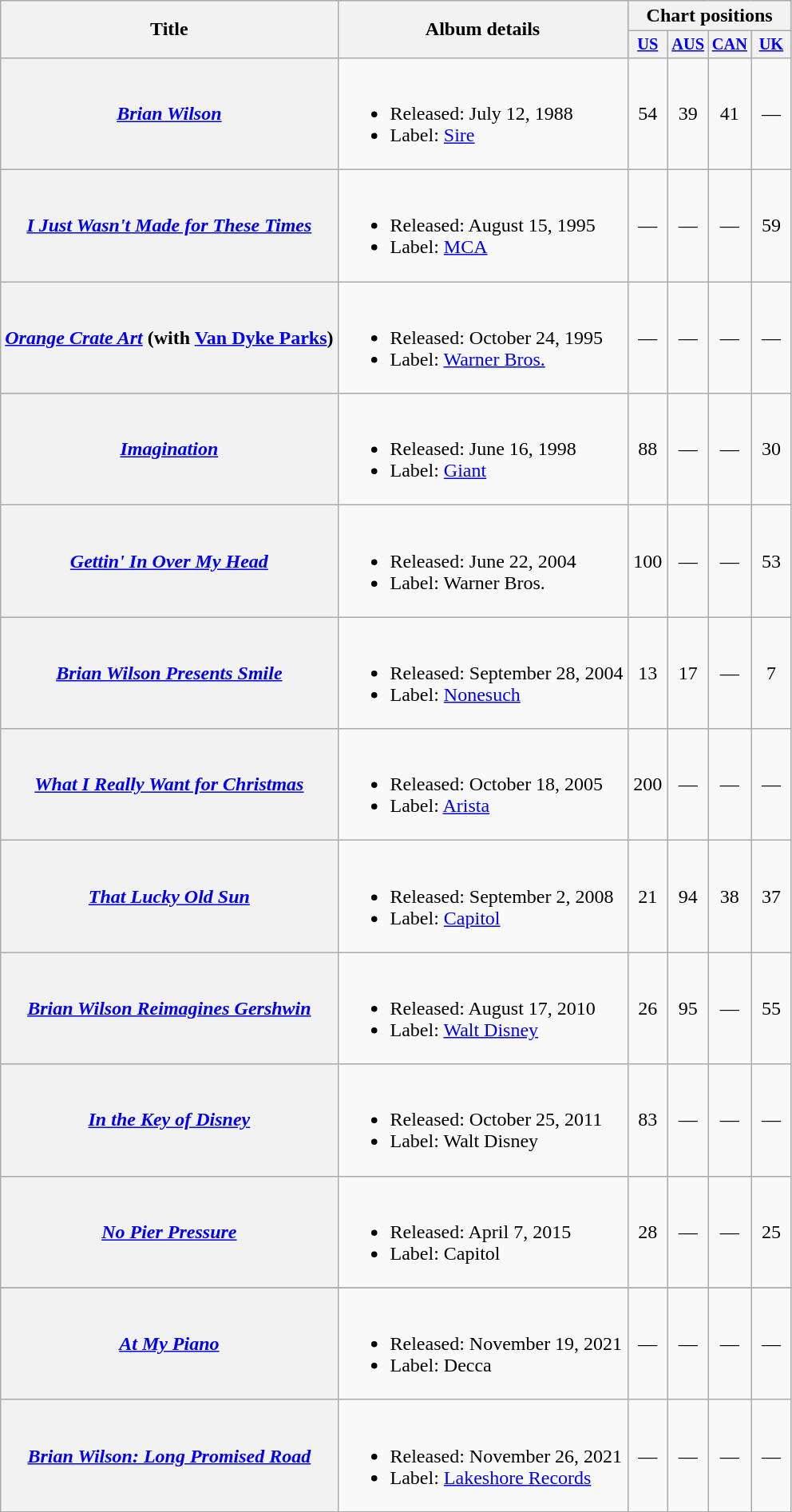<table class="wikitable plainrowheaders">
<tr>
<th scope="col" rowspan="2">Title</th>
<th scope="col" rowspan="2">Album details</th>
<th scope="col" colspan="4">Chart positions</th>
</tr>
<tr>
<th style="width:2em;font-size:85%"><a href='#'>US</a><br></th>
<th style="width:2em;font-size:85%"><a href='#'>AUS</a><br></th>
<th style="width:2em;font-size:85%"><a href='#'>CAN</a><br></th>
<th style="width:2em;font-size:85%"><a href='#'>UK</a><br></th>
</tr>
<tr>
<th scope="row"><em><a href='#'>Brian Wilson</a></em></th>
<td><br><ul><li>Released: July 12, 1988</li><li>Label: <a href='#'>Sire</a></li></ul></td>
<td align="center">54</td>
<td align="center">39</td>
<td align="center">41</td>
<td align="center">—</td>
</tr>
<tr>
<th scope="row"><em><a href='#'>I Just Wasn't Made for These Times</a></em></th>
<td><br><ul><li>Released: August 15, 1995</li><li>Label: <a href='#'>MCA</a></li></ul></td>
<td align="center">—</td>
<td align="center">—</td>
<td align="center">—</td>
<td align="center">59</td>
</tr>
<tr>
<th scope="row"><em><a href='#'>Orange Crate Art</a></em> (with <a href='#'>Van Dyke Parks</a>)</th>
<td><br><ul><li>Released: October 24, 1995</li><li>Label: <a href='#'>Warner Bros.</a></li></ul></td>
<td align="center">—</td>
<td align="center">—</td>
<td align="center">—</td>
<td align="center">—</td>
</tr>
<tr>
<th scope="row"><em><a href='#'>Imagination</a></em></th>
<td><br><ul><li>Released: June 16, 1998</li><li>Label: <a href='#'>Giant</a></li></ul></td>
<td align="center">88</td>
<td align="center">—</td>
<td align="center">—</td>
<td align="center">30</td>
</tr>
<tr>
<th scope="row"><em><a href='#'>Gettin' In Over My Head</a></em></th>
<td><br><ul><li>Released: June 22, 2004</li><li>Label: Warner Bros.</li></ul></td>
<td align="center">100</td>
<td align="center">—</td>
<td align="center">—</td>
<td align="center">53</td>
</tr>
<tr>
<th scope="row"><em><a href='#'>Brian Wilson Presents Smile</a></em></th>
<td><br><ul><li>Released: September 28, 2004</li><li>Label: <a href='#'>Nonesuch</a></li></ul></td>
<td align="center">13</td>
<td align="center">17</td>
<td align="center">—</td>
<td align="center">7</td>
</tr>
<tr>
<th scope="row"><em><a href='#'>What I Really Want for Christmas</a></em></th>
<td><br><ul><li>Released: October 18, 2005</li><li>Label: <a href='#'>Arista</a></li></ul></td>
<td align="center">200</td>
<td align="center">—</td>
<td align="center">—</td>
<td align="center">—</td>
</tr>
<tr>
<th scope="row"><em><a href='#'>That Lucky Old Sun</a></em></th>
<td><br><ul><li>Released: September 2, 2008</li><li>Label: <a href='#'>Capitol</a></li></ul></td>
<td align="center">21</td>
<td align="center">94</td>
<td align="center">38</td>
<td align="center">37</td>
</tr>
<tr>
<th scope="row"><em><a href='#'>Brian Wilson Reimagines Gershwin</a></em></th>
<td><br><ul><li>Released: August 17, 2010</li><li>Label: <a href='#'>Walt Disney</a></li></ul></td>
<td align="center">26</td>
<td align="center">95</td>
<td align="center">—</td>
<td align="center">55</td>
</tr>
<tr>
<th scope="row"><em><a href='#'>In the Key of Disney</a></em></th>
<td><br><ul><li>Released: October 25, 2011</li><li>Label: Walt Disney</li></ul></td>
<td align="center">83</td>
<td align="center">—</td>
<td align="center">—</td>
<td align="center">—</td>
</tr>
<tr>
<th scope="row"><em><a href='#'>No Pier Pressure</a></em></th>
<td><br><ul><li>Released: April 7, 2015</li><li>Label: Capitol</li></ul></td>
<td align="center">28</td>
<td align="center">—</td>
<td align="center">—</td>
<td align="center">25</td>
</tr>
<tr>
</tr>
<tr>
<th scope="row"><em><a href='#'>At My Piano</a></em></th>
<td><br><ul><li>Released: November 19, 2021</li><li>Label: Decca</li></ul></td>
<td align="center">—</td>
<td align="center">—</td>
<td align="center">—</td>
<td align="center">—</td>
</tr>
<tr>
<th scope="row"><em><a href='#'>Brian Wilson: Long Promised Road</a></em></th>
<td><br><ul><li>Released: November 26, 2021</li><li>Label: <a href='#'>Lakeshore Records</a></li></ul></td>
<td align="center">—</td>
<td align="center">—</td>
<td align="center">—</td>
<td align="center">—</td>
</tr>
</table>
